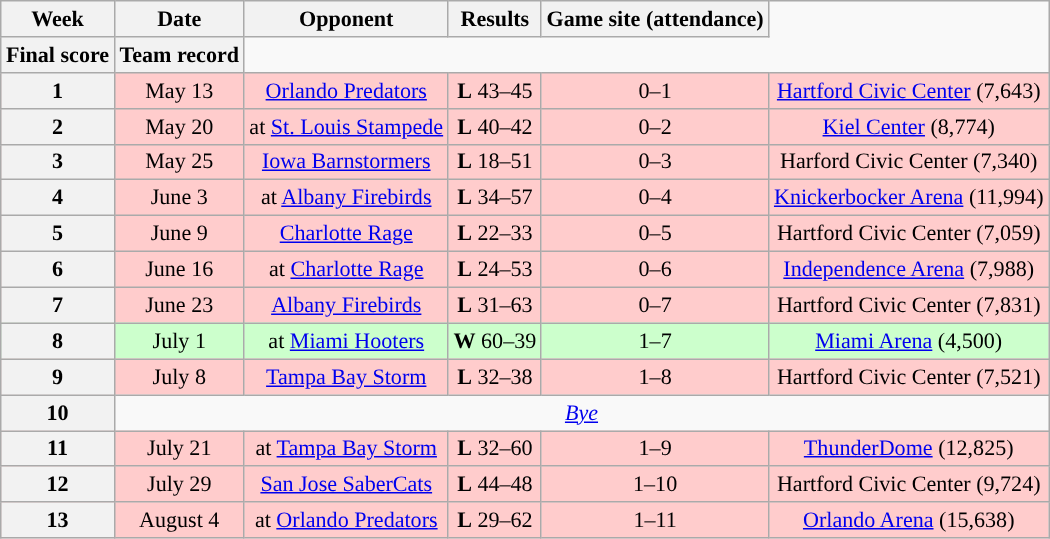<table class="wikitable" style="font-size: 92%;" "align=center">
<tr>
<th>Week</th>
<th>Date</th>
<th>Opponent</th>
<th>Results</th>
<th>Game site (attendance)</th>
</tr>
<tr>
<th>Final score</th>
<th>Team record</th>
</tr>
<tr style="background:#fcc">
<th>1</th>
<td style="text-align:center;">May 13</td>
<td style="text-align:center;"><a href='#'>Orlando Predators</a></td>
<td style="text-align:center;"><strong>L</strong> 43–45</td>
<td style="text-align:center;">0–1</td>
<td style="text-align:center;"><a href='#'>Hartford Civic Center</a> (7,643)</td>
</tr>
<tr style="background:#fcc">
<th>2</th>
<td style="text-align:center;">May 20</td>
<td style="text-align:center;">at <a href='#'>St. Louis Stampede</a></td>
<td style="text-align:center;"><strong>L</strong> 40–42</td>
<td style="text-align:center;">0–2</td>
<td style="text-align:center;"><a href='#'>Kiel Center</a> (8,774)</td>
</tr>
<tr style="background:#fcc">
<th>3</th>
<td style="text-align:center;">May 25</td>
<td style="text-align:center;"><a href='#'>Iowa Barnstormers</a></td>
<td style="text-align:center;"><strong>L</strong> 18–51</td>
<td style="text-align:center;">0–3</td>
<td style="text-align:center;">Harford Civic Center (7,340)</td>
</tr>
<tr style="background:#fcc">
<th>4</th>
<td style="text-align:center;">June 3</td>
<td style="text-align:center;">at <a href='#'>Albany Firebirds</a></td>
<td style="text-align:center;"><strong>L</strong> 34–57</td>
<td style="text-align:center;">0–4</td>
<td style="text-align:center;"><a href='#'>Knickerbocker Arena</a> (11,994)</td>
</tr>
<tr style="background:#fcc">
<th>5</th>
<td style="text-align:center;">June 9</td>
<td style="text-align:center;"><a href='#'>Charlotte Rage</a></td>
<td style="text-align:center;"><strong>L</strong> 22–33</td>
<td style="text-align:center;">0–5</td>
<td style="text-align:center;">Hartford Civic Center (7,059)</td>
</tr>
<tr style="background:#fcc">
<th>6</th>
<td style="text-align:center;">June 16</td>
<td style="text-align:center;">at <a href='#'>Charlotte Rage</a></td>
<td style="text-align:center;"><strong>L</strong> 24–53</td>
<td style="text-align:center;">0–6</td>
<td style="text-align:center;"><a href='#'>Independence Arena</a> (7,988)</td>
</tr>
<tr style="background:#fcc">
<th>7</th>
<td style="text-align:center;">June 23</td>
<td style="text-align:center;"><a href='#'>Albany Firebirds</a></td>
<td style="text-align:center;"><strong>L</strong> 31–63</td>
<td style="text-align:center;">0–7</td>
<td style="text-align:center;">Hartford Civic Center (7,831)</td>
</tr>
<tr style="background:#cfc">
<th>8</th>
<td style="text-align:center;">July 1</td>
<td style="text-align:center;">at <a href='#'>Miami Hooters</a></td>
<td style="text-align:center;"><strong>W</strong> 60–39</td>
<td style="text-align:center;">1–7</td>
<td style="text-align:center;"><a href='#'>Miami Arena</a> (4,500)</td>
</tr>
<tr style="background:#fcc">
<th>9</th>
<td style="text-align:center;">July 8</td>
<td style="text-align:center;"><a href='#'>Tampa Bay Storm</a></td>
<td style="text-align:center;"><strong>L</strong> 32–38</td>
<td style="text-align:center;">1–8</td>
<td style="text-align:center;">Hartford Civic Center (7,521)</td>
</tr>
<tr style=>
<th>10</th>
<td colspan="8" style="text-align:center;"><em><a href='#'>Bye</a></em></td>
</tr>
<tr style="background:#fcc">
<th>11</th>
<td style="text-align:center;">July 21</td>
<td style="text-align:center;">at <a href='#'>Tampa Bay Storm</a></td>
<td style="text-align:center;"><strong>L</strong> 32–60</td>
<td style="text-align:center;">1–9</td>
<td style="text-align:center;"><a href='#'>ThunderDome</a> (12,825)</td>
</tr>
<tr style="background:#fcc">
<th>12</th>
<td style="text-align:center;">July 29</td>
<td style="text-align:center;"><a href='#'>San Jose SaberCats</a></td>
<td style="text-align:center;"><strong>L</strong> 44–48</td>
<td style="text-align:center;">1–10</td>
<td style="text-align:center;">Hartford Civic Center (9,724)</td>
</tr>
<tr style="background:#fcc">
<th>13</th>
<td style="text-align:center;">August 4</td>
<td style="text-align:center;">at <a href='#'>Orlando Predators</a></td>
<td style="text-align:center;"><strong>L</strong> 29–62</td>
<td style="text-align:center;">1–11</td>
<td style="text-align:center;"><a href='#'>Orlando Arena</a> (15,638)</td>
</tr>
</table>
